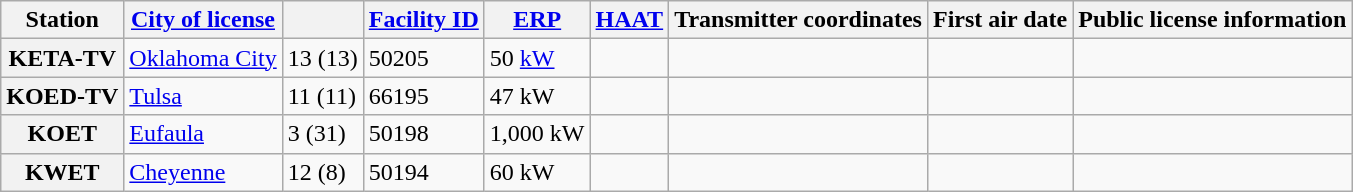<table class="wikitable sortable">
<tr>
<th scope="col">Station</th>
<th scope="col"><a href='#'>City of license</a></th>
<th scope="col"></th>
<th scope="col"><a href='#'>Facility ID</a></th>
<th scope="col"><a href='#'>ERP</a></th>
<th scope="col"><a href='#'>HAAT</a></th>
<th scope="col" class="unsortable">Transmitter coordinates</th>
<th scope="col">First air date</th>
<th scope="col" class="unsortable">Public license information</th>
</tr>
<tr>
<th scope="row">KETA-TV</th>
<td><a href='#'>Oklahoma City</a></td>
<td>13 (13)</td>
<td>50205</td>
<td>50 <a href='#'>kW</a></td>
<td></td>
<td></td>
<td></td>
<td></td>
</tr>
<tr>
<th scope="row">KOED-TV</th>
<td><a href='#'>Tulsa</a></td>
<td>11 (11)</td>
<td>66195</td>
<td>47 kW</td>
<td></td>
<td></td>
<td></td>
<td></td>
</tr>
<tr>
<th scope="row">KOET</th>
<td><a href='#'>Eufaula</a></td>
<td>3 (31)</td>
<td>50198</td>
<td>1,000 kW</td>
<td></td>
<td></td>
<td></td>
<td></td>
</tr>
<tr>
<th scope="row">KWET</th>
<td><a href='#'>Cheyenne</a></td>
<td>12 (8)</td>
<td>50194</td>
<td>60 kW</td>
<td></td>
<td></td>
<td></td>
<td></td>
</tr>
</table>
